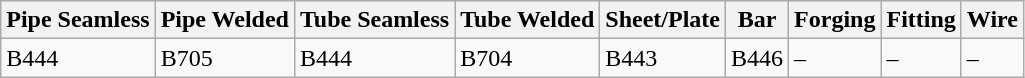<table class="wikitable">
<tr>
<th>Pipe Seamless</th>
<th>Pipe Welded</th>
<th>Tube Seamless</th>
<th>Tube Welded</th>
<th>Sheet/Plate</th>
<th>Bar</th>
<th>Forging</th>
<th>Fitting</th>
<th>Wire</th>
</tr>
<tr>
<td>B444</td>
<td>B705</td>
<td>B444</td>
<td>B704</td>
<td>B443</td>
<td>B446</td>
<td>–</td>
<td>–</td>
<td>–</td>
</tr>
</table>
